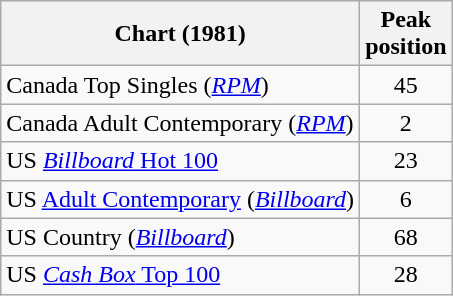<table class="wikitable sortable">
<tr>
<th>Chart (1981)</th>
<th>Peak<br>position</th>
</tr>
<tr>
<td>Canada Top Singles (<em><a href='#'>RPM</a></em>)</td>
<td style="text-align:center;">45</td>
</tr>
<tr>
<td>Canada Adult Contemporary (<em><a href='#'>RPM</a></em>)</td>
<td style="text-align:center;">2</td>
</tr>
<tr>
<td>US <a href='#'><em>Billboard</em> Hot 100</a></td>
<td style="text-align:center;">23</td>
</tr>
<tr>
<td>US <a href='#'>Adult Contemporary</a> (<em><a href='#'>Billboard</a></em>)</td>
<td style="text-align:center;">6</td>
</tr>
<tr>
<td>US Country (<em><a href='#'>Billboard</a></em>)</td>
<td style="text-align:center;">68</td>
</tr>
<tr>
<td>US <a href='#'><em>Cash Box</em> Top 100</a></td>
<td style="text-align:center;">28</td>
</tr>
</table>
